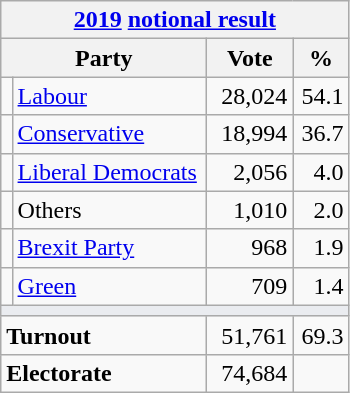<table class="wikitable">
<tr>
<th colspan="4"><a href='#'>2019</a> <a href='#'>notional result</a></th>
</tr>
<tr>
<th bgcolor="#DDDDFF" width="130px" colspan="2">Party</th>
<th bgcolor="#DDDDFF" width="50px">Vote</th>
<th bgcolor="#DDDDFF" width="30px">%</th>
</tr>
<tr>
<td></td>
<td><a href='#'>Labour</a></td>
<td align=right>28,024</td>
<td align=right>54.1</td>
</tr>
<tr>
<td></td>
<td><a href='#'>Conservative</a></td>
<td align=right>18,994</td>
<td align=right>36.7</td>
</tr>
<tr>
<td></td>
<td><a href='#'>Liberal Democrats</a></td>
<td align=right>2,056</td>
<td align=right>4.0</td>
</tr>
<tr>
<td></td>
<td>Others</td>
<td align=right>1,010</td>
<td align=right>2.0</td>
</tr>
<tr>
<td></td>
<td><a href='#'>Brexit Party</a></td>
<td align=right>968</td>
<td align=right>1.9</td>
</tr>
<tr>
<td></td>
<td><a href='#'>Green</a></td>
<td align=right>709</td>
<td align=right>1.4</td>
</tr>
<tr>
<td colspan="4" bgcolor="#EAECF0"></td>
</tr>
<tr>
<td colspan="2"><strong>Turnout</strong></td>
<td align=right>51,761</td>
<td align=right>69.3</td>
</tr>
<tr>
<td colspan="2"><strong>Electorate</strong></td>
<td align=right>74,684</td>
</tr>
</table>
